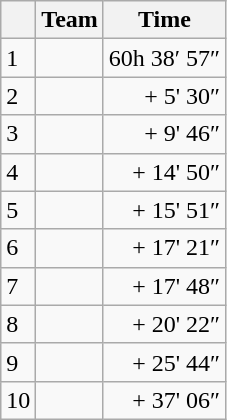<table class="wikitable">
<tr>
<th></th>
<th>Team</th>
<th>Time</th>
</tr>
<tr>
<td>1</td>
<td> </td>
<td align=right>60h 38′ 57″</td>
</tr>
<tr>
<td>2</td>
<td></td>
<td align=right>+ 5' 30″</td>
</tr>
<tr>
<td>3</td>
<td></td>
<td align=right>+ 9' 46″</td>
</tr>
<tr>
<td>4</td>
<td></td>
<td align=right>+ 14' 50″</td>
</tr>
<tr>
<td>5</td>
<td></td>
<td align=right>+ 15' 51″</td>
</tr>
<tr>
<td>6</td>
<td></td>
<td align=right>+ 17' 21″</td>
</tr>
<tr>
<td>7</td>
<td></td>
<td align=right>+ 17' 48″</td>
</tr>
<tr>
<td>8</td>
<td></td>
<td align=right>+ 20' 22″</td>
</tr>
<tr>
<td>9</td>
<td></td>
<td align=right>+ 25' 44″</td>
</tr>
<tr>
<td>10</td>
<td></td>
<td align=right>+ 37' 06″</td>
</tr>
</table>
